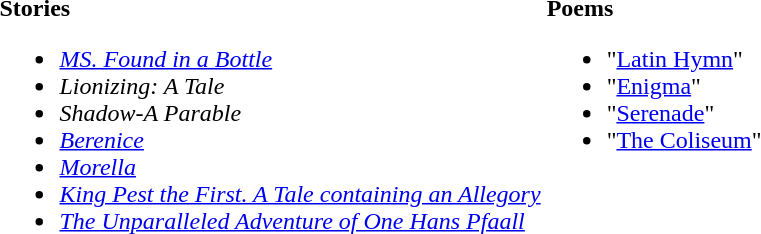<table>
<tr>
<td valign="top"><br><strong>Stories</strong><ul><li><em><a href='#'>MS. Found in a Bottle</a></em></li><li><em>Lionizing: A Tale</em></li><li><em>Shadow-A Parable</em></li><li><em><a href='#'>Berenice</a></em></li><li><em><a href='#'>Morella</a></em></li><li><em><a href='#'>King Pest the First. A Tale containing an Allegory</a></em></li><li><em><a href='#'>The Unparalleled Adventure of One Hans Pfaall</a></em></li></ul></td>
<td valign="top"><br><strong>Poems</strong><ul><li>"<a href='#'>Latin Hymn</a>"</li><li>"<a href='#'>Enigma</a>"</li><li>"<a href='#'>Serenade</a>"</li><li>"<a href='#'>The Coliseum</a>"</li></ul></td>
</tr>
</table>
